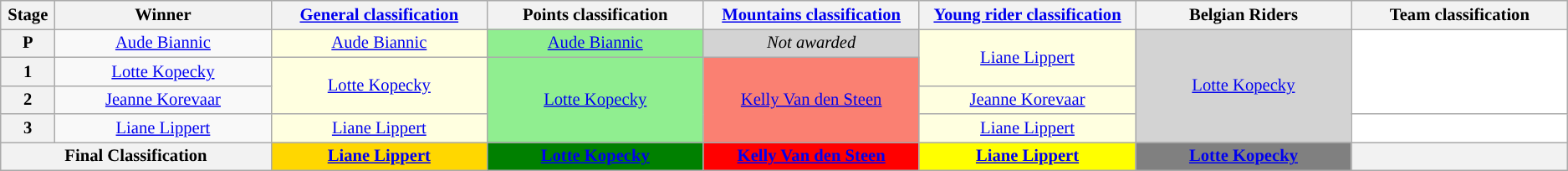<table class="wikitable" style="text-align: center; font-size:86%;">
<tr style="background-color: #efefef;">
<th width="1%">Stage</th>
<th width="10%">Winner</th>
<th scope=col width="10%"><a href='#'>General classification</a> </th>
<th scope=col width="10%">Points classification<br> </th>
<th scope=col width="10%"><a href='#'>Mountains classification</a><br> </th>
<th scope=col width="10%"><a href='#'>Young rider classification</a><br> </th>
<th scope=col width="10%">Belgian Riders<br></th>
<th scope=col width="10%" style="background:offwhite;">Team classification</th>
</tr>
<tr>
<th>P</th>
<td><a href='#'>Aude Biannic</a></td>
<td style="background:lightyellow;"><a href='#'>Aude Biannic</a></td>
<td style="background:lightgreen;"><a href='#'>Aude Biannic</a></td>
<td style="background:lightgrey;"><em>Not awarded</em></td>
<td style="background:lightyellow;" rowspan=2><a href='#'>Liane Lippert</a></td>
<td style="background:lightgrey;" rowspan=4><a href='#'>Lotte Kopecky</a></td>
<td style="background:white;" rowspan=3></td>
</tr>
<tr>
<th>1</th>
<td><a href='#'>Lotte Kopecky</a></td>
<td style="background:lightyellow;" rowspan=2><a href='#'>Lotte Kopecky</a></td>
<td style="background:lightgreen;" rowspan=3><a href='#'>Lotte Kopecky</a></td>
<td style="background:salmon;" rowspan=3><a href='#'>Kelly Van den Steen</a></td>
</tr>
<tr>
<th>2</th>
<td><a href='#'>Jeanne Korevaar</a></td>
<td style="background:lightyellow;"><a href='#'>Jeanne Korevaar</a></td>
</tr>
<tr>
<th>3</th>
<td><a href='#'>Liane Lippert</a></td>
<td style="background:lightyellow;"><a href='#'>Liane Lippert</a></td>
<td style="background:lightyellow;"><a href='#'>Liane Lippert</a></td>
<td style="background:white;" rowspan=1></td>
</tr>
<tr>
<th colspan="2"><strong>Final Classification</strong></th>
<th style="background:gold;"><a href='#'>Liane Lippert</a></th>
<th style="background:green;"><a href='#'>Lotte Kopecky</a></th>
<th style="background:red;"><a href='#'>Kelly Van den Steen</a></th>
<th style="background:yellow;"><a href='#'>Liane Lippert</a></th>
<th style="background:gray;"><a href='#'>Lotte Kopecky</a></th>
<th style="background:offwhite;"></th>
</tr>
</table>
